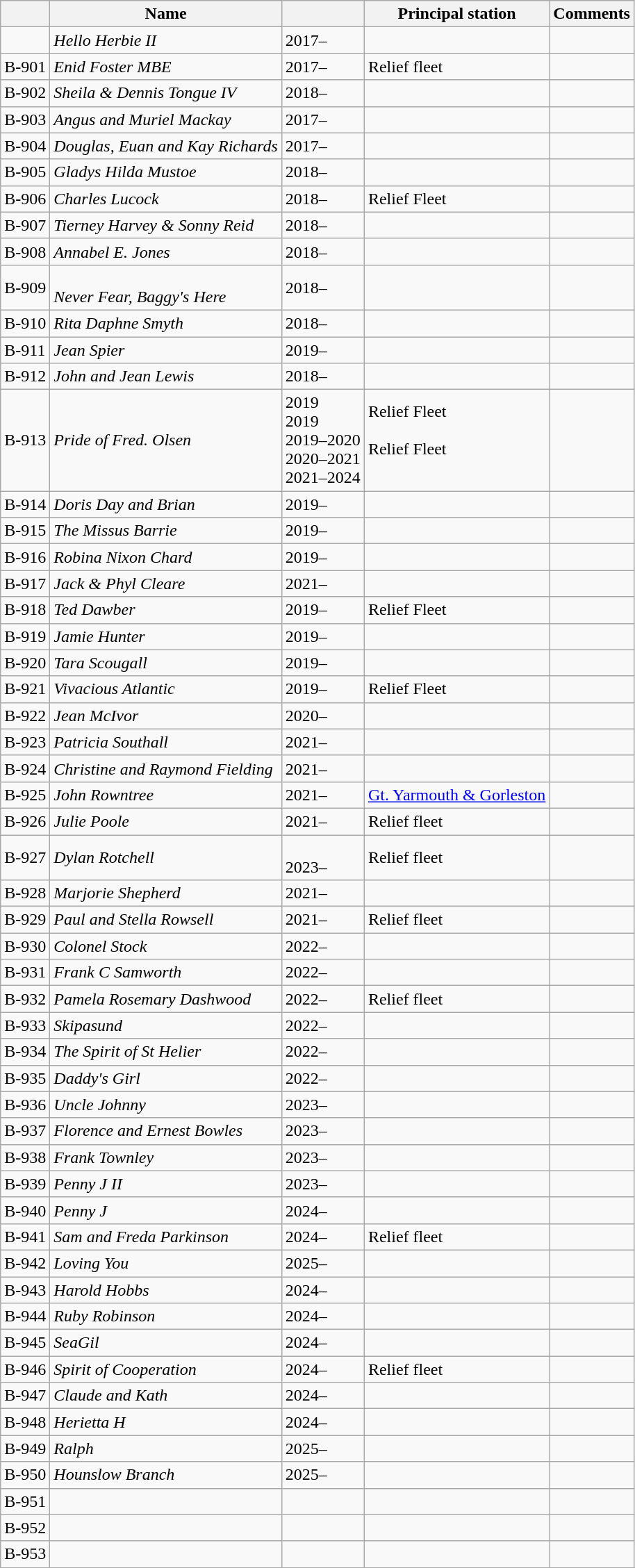<table class="wikitable">
<tr>
<th></th>
<th>Name</th>
<th></th>
<th>Principal station</th>
<th>Comments</th>
</tr>
<tr>
<td></td>
<td><em>Hello Herbie II</em></td>
<td>2017–</td>
<td></td>
<td></td>
</tr>
<tr>
<td>B-901</td>
<td><em>Enid Foster MBE</em></td>
<td>2017–</td>
<td>Relief fleet</td>
<td></td>
</tr>
<tr>
<td>B-902</td>
<td><em>Sheila & Dennis Tongue IV</em></td>
<td>2018–</td>
<td></td>
<td></td>
</tr>
<tr>
<td>B-903</td>
<td><em>Angus and Muriel Mackay</em></td>
<td>2017–</td>
<td></td>
<td></td>
</tr>
<tr>
<td>B-904</td>
<td><em>Douglas, Euan and Kay Richards</em></td>
<td>2017–</td>
<td></td>
<td></td>
</tr>
<tr>
<td>B-905</td>
<td><em>Gladys Hilda Mustoe</em></td>
<td>2018–</td>
<td></td>
<td></td>
</tr>
<tr>
<td>B-906</td>
<td><em>Charles Lucock</em></td>
<td>2018–</td>
<td>Relief Fleet</td>
<td></td>
</tr>
<tr>
<td>B-907</td>
<td><em>Tierney Harvey & Sonny Reid</em></td>
<td>2018–</td>
<td></td>
<td></td>
</tr>
<tr>
<td>B-908</td>
<td><em>Annabel E. Jones</em></td>
<td>2018–</td>
<td></td>
<td></td>
</tr>
<tr>
<td>B-909</td>
<td><em><br>Never Fear, Baggy's Here</em></td>
<td>2018–</td>
<td></td>
<td></td>
</tr>
<tr>
<td>B-910</td>
<td><em>Rita Daphne Smyth</em></td>
<td>2018–</td>
<td></td>
<td></td>
</tr>
<tr>
<td>B-911</td>
<td><em>Jean Spier</em></td>
<td>2019–</td>
<td></td>
<td></td>
</tr>
<tr>
<td>B-912</td>
<td><em>John and Jean Lewis</em></td>
<td>2018–</td>
<td></td>
<td></td>
</tr>
<tr>
<td>B-913</td>
<td><em>Pride of Fred. Olsen</em></td>
<td>2019<br>2019<br>2019–2020<br>2020–2021<br>2021–2024</td>
<td>Relief Fleet<br><br>Relief Fleet<br><br></td>
<td></td>
</tr>
<tr>
<td>B-914</td>
<td><em>Doris Day and Brian</em></td>
<td>2019–</td>
<td></td>
<td></td>
</tr>
<tr>
<td>B-915</td>
<td><em>The Missus Barrie</em></td>
<td>2019–</td>
<td></td>
<td></td>
</tr>
<tr>
<td>B-916</td>
<td><em>Robina Nixon Chard</em></td>
<td>2019–</td>
<td></td>
<td></td>
</tr>
<tr>
<td>B-917</td>
<td><em>Jack & Phyl Cleare</em></td>
<td>2021–</td>
<td></td>
<td></td>
</tr>
<tr>
<td>B-918</td>
<td><em>Ted Dawber</em></td>
<td>2019–</td>
<td>Relief Fleet</td>
<td></td>
</tr>
<tr>
<td>B-919</td>
<td><em>Jamie Hunter</em></td>
<td>2019–</td>
<td></td>
<td></td>
</tr>
<tr>
<td>B-920</td>
<td><em>Tara Scougall</em></td>
<td>2019–</td>
<td></td>
<td></td>
</tr>
<tr>
<td>B-921</td>
<td><em>Vivacious Atlantic</em></td>
<td>2019–</td>
<td>Relief Fleet</td>
<td></td>
</tr>
<tr>
<td>B-922</td>
<td><em>Jean McIvor</em></td>
<td>2020–</td>
<td></td>
<td></td>
</tr>
<tr>
<td>B-923</td>
<td><em>Patricia Southall</em></td>
<td>2021–</td>
<td></td>
<td></td>
</tr>
<tr>
<td>B-924</td>
<td><em>Christine and Raymond Fielding</em></td>
<td>2021–</td>
<td></td>
<td></td>
</tr>
<tr>
<td>B-925</td>
<td><em>John Rowntree</em></td>
<td>2021–</td>
<td><a href='#'>Gt. Yarmouth & Gorleston</a></td>
<td></td>
</tr>
<tr>
<td>B-926</td>
<td><em>Julie Poole</em></td>
<td>2021–</td>
<td>Relief fleet</td>
<td></td>
</tr>
<tr>
<td>B-927</td>
<td><em>Dylan Rotchell</em></td>
<td><br>2023–</td>
<td>Relief fleet<br></td>
<td></td>
</tr>
<tr>
<td>B-928</td>
<td><em>Marjorie Shepherd</em></td>
<td>2021–</td>
<td></td>
<td></td>
</tr>
<tr>
<td>B-929</td>
<td><em>Paul and Stella Rowsell</em></td>
<td>2021–</td>
<td>Relief fleet</td>
<td></td>
</tr>
<tr>
<td>B-930</td>
<td><em>Colonel Stock</em></td>
<td>2022–</td>
<td></td>
<td></td>
</tr>
<tr>
<td>B-931</td>
<td><em>Frank C Samworth</em></td>
<td>2022–</td>
<td></td>
<td></td>
</tr>
<tr>
<td>B-932</td>
<td><em>Pamela Rosemary Dashwood</em></td>
<td>2022–</td>
<td>Relief fleet</td>
<td></td>
</tr>
<tr>
<td>B-933</td>
<td><em>Skipasund</em></td>
<td>2022–</td>
<td></td>
<td></td>
</tr>
<tr>
<td>B-934</td>
<td><em>The Spirit of St Helier</em></td>
<td>2022–</td>
<td></td>
<td></td>
</tr>
<tr>
<td>B-935</td>
<td><em>Daddy's Girl</em></td>
<td>2022–</td>
<td></td>
<td></td>
</tr>
<tr>
<td>B-936</td>
<td><em>Uncle Johnny</em></td>
<td>2023–</td>
<td></td>
<td></td>
</tr>
<tr>
<td>B-937</td>
<td><em>Florence and Ernest Bowles</em></td>
<td>2023–</td>
<td></td>
<td></td>
</tr>
<tr>
<td>B-938</td>
<td><em>Frank Townley</em></td>
<td>2023–</td>
<td></td>
<td></td>
</tr>
<tr>
<td>B-939</td>
<td><em>Penny J II</em></td>
<td>2023–</td>
<td></td>
<td></td>
</tr>
<tr>
<td>B-940</td>
<td><em>Penny J</em></td>
<td>2024–</td>
<td></td>
<td></td>
</tr>
<tr>
<td>B-941</td>
<td><em>Sam and Freda Parkinson</em></td>
<td>2024–</td>
<td>Relief fleet</td>
<td></td>
</tr>
<tr>
<td>B-942</td>
<td><em>Loving You</em></td>
<td>2025–</td>
<td></td>
<td></td>
</tr>
<tr>
<td>B-943</td>
<td><em>Harold Hobbs</em></td>
<td>2024–</td>
<td></td>
<td></td>
</tr>
<tr>
<td>B-944</td>
<td><em>Ruby Robinson</em></td>
<td>2024–</td>
<td></td>
<td></td>
</tr>
<tr>
<td>B-945</td>
<td><em>SeaGil</em></td>
<td>2024–</td>
<td></td>
<td></td>
</tr>
<tr>
<td>B-946</td>
<td><em>Spirit of Cooperation</em></td>
<td>2024–</td>
<td>Relief fleet</td>
<td></td>
</tr>
<tr>
<td>B-947</td>
<td><em>Claude and Kath</em></td>
<td>2024–</td>
<td></td>
<td></td>
</tr>
<tr>
<td>B-948</td>
<td><em>Herietta H</em></td>
<td>2024–</td>
<td></td>
<td></td>
</tr>
<tr>
<td>B-949</td>
<td><em>Ralph</em></td>
<td>2025–</td>
<td></td>
<td></td>
</tr>
<tr>
<td>B-950</td>
<td><em>Hounslow Branch</em></td>
<td>2025–</td>
<td></td>
<td></td>
</tr>
<tr>
<td>B-951</td>
<td></td>
<td></td>
<td></td>
<td></td>
</tr>
<tr>
<td>B-952</td>
<td></td>
<td></td>
<td></td>
<td></td>
</tr>
<tr>
<td>B-953</td>
<td></td>
<td></td>
<td></td>
<td></td>
</tr>
<tr>
</tr>
</table>
